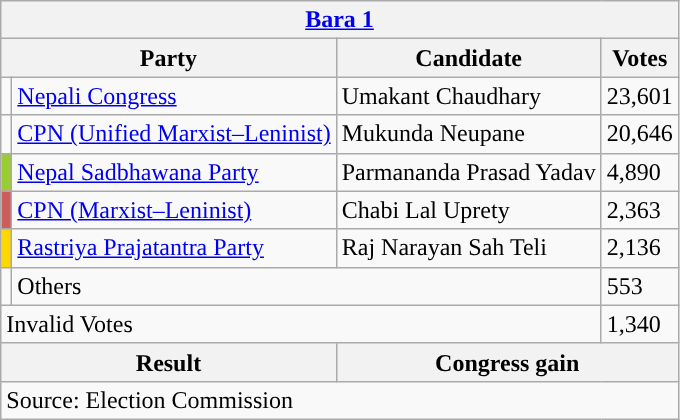<table class="wikitable">
<tr>
<th colspan="4"><a href='#'>Bara 1</a></th>
</tr>
<tr>
<th colspan="2">Party</th>
<th>Candidate</th>
<th>Votes</th>
</tr>
<tr>
<td style="background-color:"></td>
<td><a href='#'>Nepali Congress</a></td>
<td>Umakant Chaudhary</td>
<td>23,601</td>
</tr>
<tr>
<td style="background-color:"></td>
<td><a href='#'>CPN (Unified Marxist–Leninist)</a></td>
<td>Mukunda Neupane</td>
<td>20,646</td>
</tr>
<tr>
<td style="background-color:yellowgreen"></td>
<td><a href='#'>Nepal Sadbhawana Party</a></td>
<td>Parmananda Prasad Yadav</td>
<td>4,890</td>
</tr>
<tr>
<td style="background-color:indianred"></td>
<td><a href='#'>CPN (Marxist–Leninist)</a></td>
<td>Chabi Lal Uprety</td>
<td>2,363</td>
</tr>
<tr>
<td style="background-color:gold"></td>
<td><a href='#'>Rastriya Prajatantra Party</a></td>
<td>Raj Narayan Sah Teli</td>
<td>2,136</td>
</tr>
<tr>
<td></td>
<td colspan="2">Others</td>
<td>553</td>
</tr>
<tr>
<td colspan="3">Invalid Votes</td>
<td>1,340</td>
</tr>
<tr>
<th colspan="2">Result</th>
<th colspan="2">Congress gain</th>
</tr>
<tr>
<td colspan="4">Source: Election Commission</td>
</tr>
</table>
